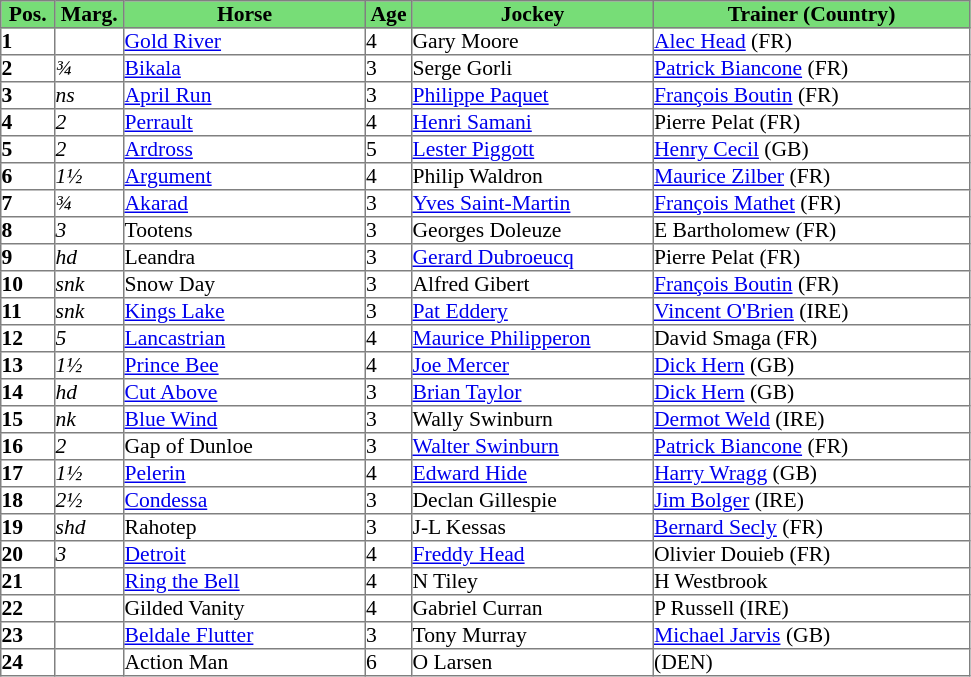<table class = "sortable" | border="1" cellpadding="0" style="border-collapse: collapse; font-size:90%">
<tr style="background:#7d7; text-align:center;">
<th style="width:35px;"><strong>Pos.</strong></th>
<th style="width:45px;"><strong>Marg.</strong></th>
<th style="width:160px;"><strong>Horse</strong></th>
<th style="width:30px;"><strong>Age</strong></th>
<th style="width:160px;"><strong>Jockey</strong></th>
<th style="width:210px;"><strong>Trainer (Country)</strong></th>
</tr>
<tr>
<td><strong>1</strong></td>
<td></td>
<td><a href='#'>Gold River</a></td>
<td>4</td>
<td>Gary Moore</td>
<td><a href='#'>Alec Head</a> (FR)</td>
</tr>
<tr>
<td><strong>2</strong></td>
<td><em>¾</em></td>
<td><a href='#'>Bikala</a></td>
<td>3</td>
<td>Serge Gorli</td>
<td><a href='#'>Patrick Biancone</a> (FR)</td>
</tr>
<tr>
<td><strong>3</strong></td>
<td><em>ns</em></td>
<td><a href='#'>April Run</a></td>
<td>3</td>
<td><a href='#'>Philippe Paquet</a></td>
<td><a href='#'>François Boutin</a> (FR)</td>
</tr>
<tr>
<td><strong>4</strong></td>
<td><em>2</em></td>
<td><a href='#'>Perrault</a></td>
<td>4</td>
<td><a href='#'>Henri Samani</a></td>
<td>Pierre Pelat (FR)</td>
</tr>
<tr>
<td><strong>5</strong></td>
<td><em>2</em></td>
<td><a href='#'>Ardross</a></td>
<td>5</td>
<td><a href='#'>Lester Piggott</a></td>
<td><a href='#'>Henry Cecil</a> (GB)</td>
</tr>
<tr>
<td><strong>6</strong></td>
<td><em>1½</em></td>
<td><a href='#'>Argument</a></td>
<td>4</td>
<td>Philip Waldron</td>
<td><a href='#'>Maurice Zilber</a> (FR)</td>
</tr>
<tr>
<td><strong>7</strong></td>
<td><em>¾</em></td>
<td><a href='#'>Akarad</a></td>
<td>3</td>
<td><a href='#'>Yves Saint-Martin</a></td>
<td><a href='#'>François Mathet</a> (FR)</td>
</tr>
<tr>
<td><strong>8</strong></td>
<td><em>3</em></td>
<td>Tootens</td>
<td>3</td>
<td>Georges Doleuze</td>
<td>E Bartholomew (FR)</td>
</tr>
<tr>
<td><strong>9</strong></td>
<td><em>hd</em></td>
<td>Leandra</td>
<td>3</td>
<td><a href='#'>Gerard Dubroeucq</a></td>
<td>Pierre Pelat (FR)</td>
</tr>
<tr>
<td><strong>10</strong></td>
<td><em>snk</em></td>
<td>Snow Day</td>
<td>3</td>
<td>Alfred Gibert</td>
<td><a href='#'>François Boutin</a> (FR)</td>
</tr>
<tr>
<td><strong>11</strong></td>
<td><em>snk</em></td>
<td><a href='#'>Kings Lake</a></td>
<td>3</td>
<td><a href='#'>Pat Eddery</a></td>
<td><a href='#'>Vincent O'Brien</a> (IRE)</td>
</tr>
<tr>
<td><strong>12</strong></td>
<td><em>5</em></td>
<td><a href='#'>Lancastrian</a></td>
<td>4</td>
<td><a href='#'>Maurice Philipperon</a></td>
<td>David Smaga (FR)</td>
</tr>
<tr>
<td><strong>13</strong></td>
<td><em>1½</em></td>
<td><a href='#'>Prince Bee</a></td>
<td>4</td>
<td><a href='#'>Joe Mercer</a></td>
<td><a href='#'>Dick Hern</a> (GB)</td>
</tr>
<tr>
<td><strong>14</strong></td>
<td><em>hd</em></td>
<td><a href='#'>Cut Above</a></td>
<td>3</td>
<td><a href='#'>Brian Taylor</a></td>
<td><a href='#'>Dick Hern</a> (GB)</td>
</tr>
<tr>
<td><strong>15</strong></td>
<td><em>nk</em></td>
<td><a href='#'>Blue Wind</a></td>
<td>3</td>
<td>Wally Swinburn</td>
<td><a href='#'>Dermot Weld</a> (IRE)</td>
</tr>
<tr>
<td><strong>16</strong></td>
<td><em>2</em></td>
<td>Gap of Dunloe</td>
<td>3</td>
<td><a href='#'>Walter Swinburn</a></td>
<td><a href='#'>Patrick Biancone</a> (FR)</td>
</tr>
<tr>
<td><strong>17</strong></td>
<td><em>1½</em></td>
<td><a href='#'>Pelerin</a></td>
<td>4</td>
<td><a href='#'>Edward Hide</a></td>
<td><a href='#'>Harry Wragg</a> (GB)</td>
</tr>
<tr>
<td><strong>18</strong></td>
<td><em>2½</em></td>
<td><a href='#'>Condessa</a></td>
<td>3</td>
<td>Declan Gillespie</td>
<td><a href='#'>Jim Bolger</a> (IRE)</td>
</tr>
<tr>
<td><strong>19</strong></td>
<td><em>shd</em></td>
<td>Rahotep</td>
<td>3</td>
<td>J-L Kessas</td>
<td><a href='#'>Bernard Secly</a> (FR)</td>
</tr>
<tr>
<td><strong>20</strong></td>
<td><em>3</em></td>
<td><a href='#'>Detroit</a></td>
<td>4</td>
<td><a href='#'>Freddy Head</a></td>
<td>Olivier Douieb (FR)</td>
</tr>
<tr>
<td><strong>21</strong></td>
<td></td>
<td><a href='#'>Ring the Bell</a></td>
<td>4</td>
<td>N Tiley</td>
<td>H Westbrook</td>
</tr>
<tr>
<td><strong>22</strong></td>
<td></td>
<td>Gilded Vanity</td>
<td>4</td>
<td>Gabriel Curran</td>
<td>P Russell (IRE)</td>
</tr>
<tr>
<td><strong>23</strong></td>
<td></td>
<td><a href='#'>Beldale Flutter</a></td>
<td>3</td>
<td>Tony Murray</td>
<td><a href='#'>Michael Jarvis</a> (GB)</td>
</tr>
<tr>
<td><strong>24</strong></td>
<td></td>
<td>Action Man</td>
<td>6</td>
<td>O Larsen</td>
<td>(DEN)</td>
</tr>
</table>
